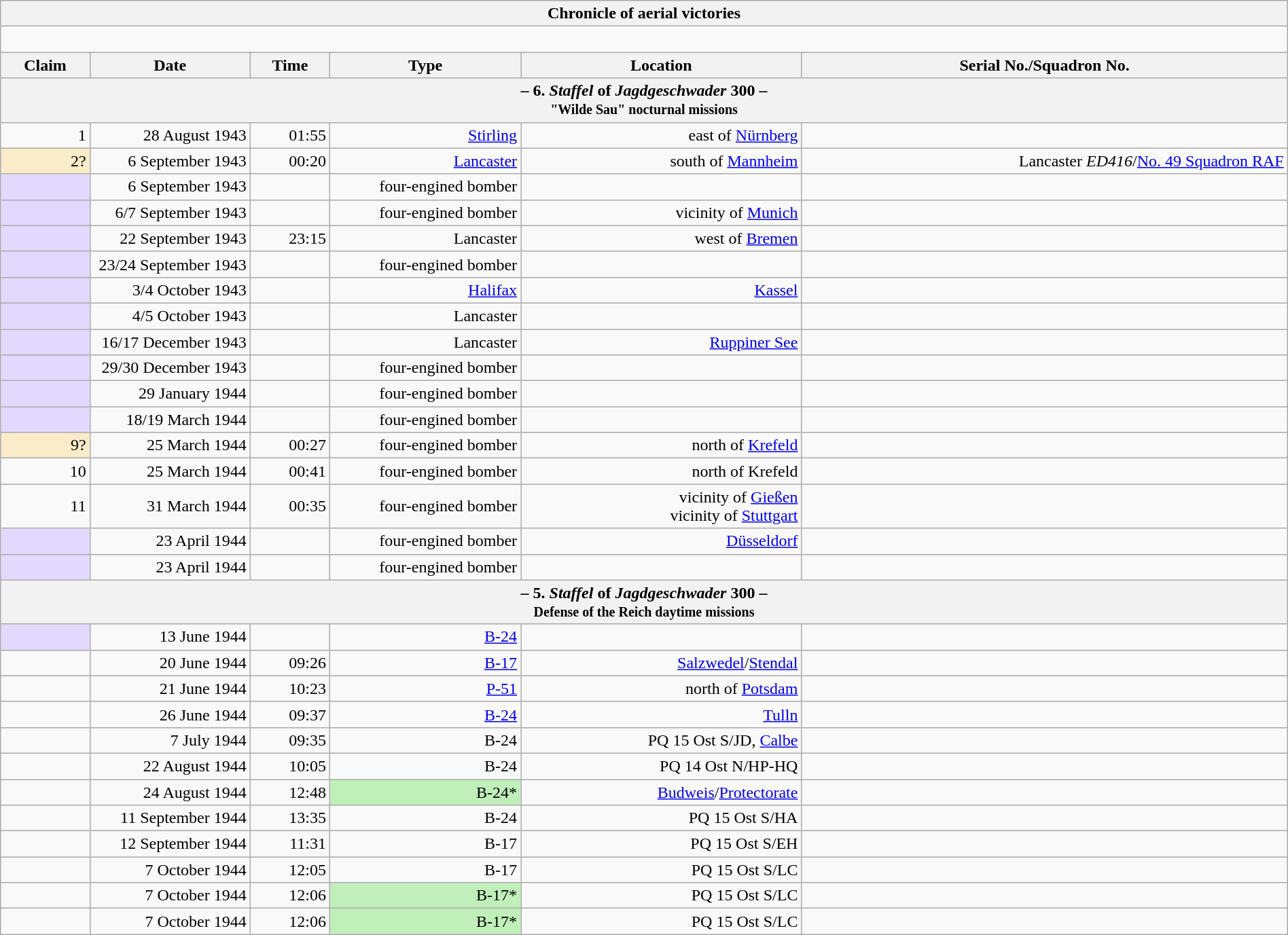<table class="wikitable plainrowheaders collapsible" style="margin-left: auto; margin-right: auto; border: none; text-align:right; width: 100%;">
<tr>
<th colspan="6">Chronicle of aerial victories</th>
</tr>
<tr>
<td colspan="6" style="text-align: left;"><br>

</td>
</tr>
<tr>
<th scope="col">Claim</th>
<th scope="col" style="width:150px">Date</th>
<th scope="col">Time</th>
<th scope="col" style="width:180px">Type</th>
<th scope="col">Location</th>
<th scope="col">Serial No./Squadron No.</th>
</tr>
<tr>
<th colspan="6">– 6. <em>Staffel</em> of <em>Jagdgeschwader</em> 300 –<br><small>"Wilde Sau" nocturnal missions</small></th>
</tr>
<tr>
<td>1</td>
<td>28 August 1943</td>
<td>01:55</td>
<td><a href='#'>Stirling</a></td>
<td>east of <a href='#'>Nürnberg</a></td>
<td></td>
</tr>
<tr>
<td style="background:#faecc8">2?</td>
<td>6 September 1943</td>
<td>00:20</td>
<td><a href='#'>Lancaster</a></td>
<td>south of <a href='#'>Mannheim</a></td>
<td>Lancaster <em>ED416</em>/<a href='#'>No. 49 Squadron RAF</a></td>
</tr>
<tr>
<td style="background:#e3d9ff;"></td>
<td>6 September 1943</td>
<td></td>
<td>four-engined bomber</td>
<td></td>
<td></td>
</tr>
<tr>
<td style="background:#e3d9ff;"></td>
<td>6/7 September 1943</td>
<td></td>
<td>four-engined bomber</td>
<td>vicinity of <a href='#'>Munich</a></td>
<td></td>
</tr>
<tr>
<td style="background:#e3d9ff;"></td>
<td>22 September 1943</td>
<td>23:15</td>
<td>Lancaster</td>
<td> west of <a href='#'>Bremen</a></td>
<td></td>
</tr>
<tr>
<td style="background:#e3d9ff;"></td>
<td>23/24 September 1943</td>
<td></td>
<td>four-engined bomber</td>
<td></td>
<td></td>
</tr>
<tr>
<td style="background:#e3d9ff;"></td>
<td>3/4 October 1943</td>
<td></td>
<td><a href='#'>Halifax</a></td>
<td><a href='#'>Kassel</a></td>
<td></td>
</tr>
<tr>
<td style="background:#e3d9ff;"></td>
<td>4/5 October 1943</td>
<td></td>
<td>Lancaster</td>
<td></td>
<td></td>
</tr>
<tr>
<td style="background:#e3d9ff;"></td>
<td>16/17 December 1943</td>
<td></td>
<td>Lancaster</td>
<td><a href='#'>Ruppiner See</a></td>
<td></td>
</tr>
<tr>
<td style="background:#e3d9ff;"></td>
<td>29/30 December 1943</td>
<td></td>
<td>four-engined bomber</td>
<td></td>
<td></td>
</tr>
<tr>
<td style="background:#e3d9ff;"></td>
<td>29 January 1944</td>
<td></td>
<td>four-engined bomber</td>
<td></td>
<td></td>
</tr>
<tr>
<td style="background:#e3d9ff;"></td>
<td>18/19 March 1944</td>
<td></td>
<td>four-engined bomber</td>
<td></td>
<td></td>
</tr>
<tr>
<td style="background:#faecc8">9?</td>
<td>25 March 1944</td>
<td>00:27</td>
<td>four-engined bomber</td>
<td>north of <a href='#'>Krefeld</a></td>
<td></td>
</tr>
<tr>
<td>10</td>
<td>25 March 1944</td>
<td>00:41</td>
<td>four-engined bomber</td>
<td>north of Krefeld</td>
<td></td>
</tr>
<tr>
<td>11</td>
<td>31 March 1944</td>
<td>00:35</td>
<td>four-engined bomber</td>
<td>vicinity of <a href='#'>Gießen</a><br>vicinity of <a href='#'>Stuttgart</a></td>
<td></td>
</tr>
<tr>
<td style="background:#e3d9ff;"></td>
<td>23 April 1944</td>
<td></td>
<td>four-engined bomber</td>
<td><a href='#'>Düsseldorf</a></td>
<td></td>
</tr>
<tr>
<td style="background:#e3d9ff;"></td>
<td>23 April 1944</td>
<td></td>
<td>four-engined bomber</td>
<td></td>
<td></td>
</tr>
<tr>
<th colspan="6">– 5. <em>Staffel</em> of <em>Jagdgeschwader</em> 300 –<br><small>Defense of the Reich daytime missions</small></th>
</tr>
<tr>
<td style="background:#e3d9ff;"></td>
<td>13 June 1944</td>
<td></td>
<td><a href='#'>B-24</a></td>
<td></td>
<td></td>
</tr>
<tr>
<td></td>
<td>20 June 1944</td>
<td>09:26</td>
<td><a href='#'>B-17</a></td>
<td><a href='#'>Salzwedel</a>/<a href='#'>Stendal</a></td>
<td></td>
</tr>
<tr>
<td></td>
<td>21 June 1944</td>
<td>10:23</td>
<td><a href='#'>P-51</a></td>
<td>north of <a href='#'>Potsdam</a></td>
<td></td>
</tr>
<tr>
<td></td>
<td>26 June 1944</td>
<td>09:37</td>
<td><a href='#'>B-24</a></td>
<td><a href='#'>Tulln</a></td>
<td></td>
</tr>
<tr>
<td></td>
<td>7 July 1944</td>
<td>09:35</td>
<td>B-24</td>
<td>PQ 15 Ost S/JD,  <a href='#'>Calbe</a></td>
<td></td>
</tr>
<tr>
<td></td>
<td>22 August 1944</td>
<td>10:05</td>
<td>B-24</td>
<td>PQ 14 Ost N/HP-HQ</td>
<td></td>
</tr>
<tr>
<td></td>
<td>24 August 1944</td>
<td>12:48</td>
<td style="background:#C0EFBA">B-24*</td>
<td><a href='#'>Budweis</a>/<a href='#'>Protectorate</a></td>
<td></td>
</tr>
<tr>
<td></td>
<td>11 September 1944</td>
<td>13:35</td>
<td>B-24</td>
<td>PQ 15 Ost S/HA</td>
<td></td>
</tr>
<tr>
<td></td>
<td>12 September 1944</td>
<td>11:31</td>
<td>B-17</td>
<td>PQ 15 Ost S/EH</td>
<td></td>
</tr>
<tr>
<td></td>
<td>7 October 1944</td>
<td>12:05</td>
<td>B-17</td>
<td>PQ 15 Ost S/LC</td>
<td></td>
</tr>
<tr>
<td></td>
<td>7 October 1944</td>
<td>12:06</td>
<td style="background:#C0EFBA">B-17*</td>
<td>PQ 15 Ost S/LC</td>
<td></td>
</tr>
<tr>
<td></td>
<td>7 October 1944</td>
<td>12:06</td>
<td style="background:#C0EFBA">B-17*</td>
<td>PQ 15 Ost S/LC</td>
<td></td>
</tr>
</table>
